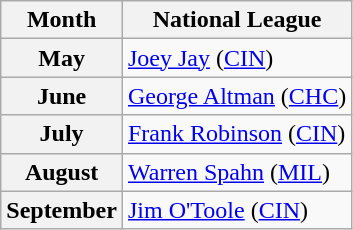<table class="wikitable">
<tr>
<th>Month</th>
<th>National League</th>
</tr>
<tr>
<th>May</th>
<td><a href='#'>Joey Jay</a> (<a href='#'>CIN</a>)</td>
</tr>
<tr>
<th>June</th>
<td><a href='#'>George Altman</a> (<a href='#'>CHC</a>)</td>
</tr>
<tr>
<th>July</th>
<td><a href='#'>Frank Robinson</a> (<a href='#'>CIN</a>)</td>
</tr>
<tr>
<th>August</th>
<td><a href='#'>Warren Spahn</a> (<a href='#'>MIL</a>)</td>
</tr>
<tr>
<th>September</th>
<td><a href='#'>Jim O'Toole</a> (<a href='#'>CIN</a>)</td>
</tr>
</table>
